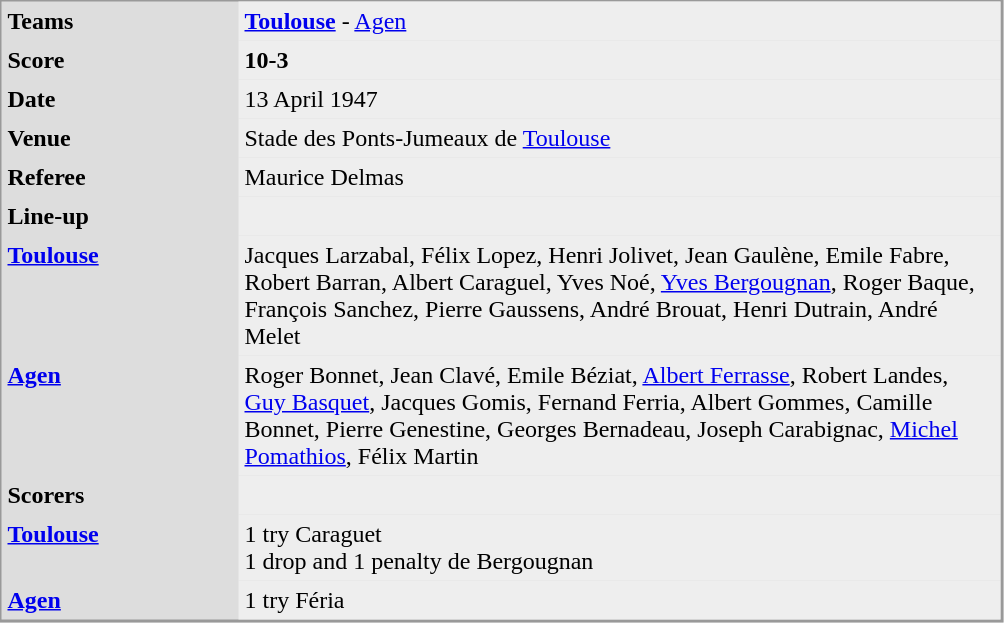<table align="left" cellpadding="4" cellspacing="0"  style="margin: 0 0 0 0; border: 1px solid #999; border-right-width: 2px; border-bottom-width: 2px; background-color: #DDDDDD">
<tr>
<td width="150" valign="top"><strong>Teams</strong></td>
<td width="500" bgcolor=#EEEEEE><strong><a href='#'>Toulouse</a></strong> - <a href='#'>Agen</a></td>
</tr>
<tr>
<td valign="top"><strong>Score</strong></td>
<td bgcolor=#EEEEEE><strong>10-3</strong></td>
</tr>
<tr>
<td valign="top"><strong>Date</strong></td>
<td bgcolor=#EEEEEE>13 April 1947</td>
</tr>
<tr>
<td valign="top"><strong>Venue</strong></td>
<td bgcolor=#EEEEEE>Stade des Ponts-Jumeaux de <a href='#'>Toulouse</a></td>
</tr>
<tr>
<td valign="top"><strong>Referee</strong></td>
<td bgcolor=#EEEEEE>Maurice Delmas</td>
</tr>
<tr>
<td valign="top"><strong>Line-up</strong></td>
<td bgcolor=#EEEEEE></td>
</tr>
<tr>
<td valign="top"><strong><a href='#'>Toulouse</a> </strong></td>
<td bgcolor=#EEEEEE>Jacques Larzabal, Félix Lopez, Henri Jolivet, Jean Gaulène, Emile Fabre, Robert Barran, Albert Caraguel, Yves Noé, <a href='#'>Yves Bergougnan</a>, Roger Baque, François Sanchez, Pierre Gaussens, André Brouat, Henri Dutrain, André Melet</td>
</tr>
<tr>
<td valign="top"><strong><a href='#'>Agen</a> </strong></td>
<td bgcolor=#EEEEEE>Roger Bonnet, Jean Clavé, Emile Béziat, <a href='#'>Albert Ferrasse</a>, Robert Landes, <a href='#'>Guy Basquet</a>, Jacques Gomis, Fernand Ferria, Albert Gommes, Camille Bonnet, Pierre Genestine, Georges Bernadeau, Joseph Carabignac, <a href='#'>Michel Pomathios</a>, Félix Martin</td>
</tr>
<tr>
<td valign="top"><strong>Scorers</strong></td>
<td bgcolor=#EEEEEE></td>
</tr>
<tr>
<td valign="top"><strong><a href='#'>Toulouse</a> </strong></td>
<td bgcolor=#EEEEEE>1 try Caraguet<br>1 drop and 1 penalty de Bergougnan</td>
</tr>
<tr>
<td valign="top"><strong><a href='#'>Agen</a> </strong></td>
<td bgcolor=#EEEEEE>1 try Féria</td>
</tr>
</table>
